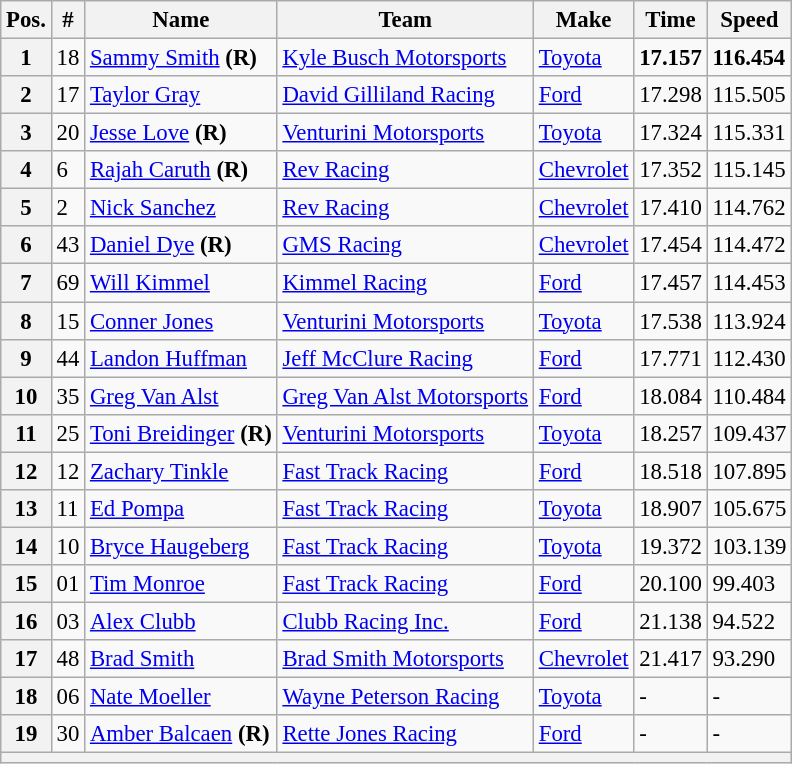<table class="wikitable" style="font-size:95%">
<tr>
<th>Pos.</th>
<th>#</th>
<th>Name</th>
<th>Team</th>
<th>Make</th>
<th>Time</th>
<th>Speed</th>
</tr>
<tr>
<th>1</th>
<td>18</td>
<td><a href='#'>Sammy Smith</a> <strong>(R)</strong></td>
<td><a href='#'>Kyle Busch Motorsports</a></td>
<td><a href='#'>Toyota</a></td>
<td><strong>17.157</strong></td>
<td><strong>116.454</strong></td>
</tr>
<tr>
<th>2</th>
<td>17</td>
<td><a href='#'>Taylor Gray</a></td>
<td><a href='#'>David Gilliland Racing</a></td>
<td><a href='#'>Ford</a></td>
<td>17.298</td>
<td>115.505</td>
</tr>
<tr>
<th>3</th>
<td>20</td>
<td><a href='#'>Jesse Love</a> <strong>(R)</strong></td>
<td><a href='#'>Venturini Motorsports</a></td>
<td><a href='#'>Toyota</a></td>
<td>17.324</td>
<td>115.331</td>
</tr>
<tr>
<th>4</th>
<td>6</td>
<td><a href='#'>Rajah Caruth</a> <strong>(R)</strong></td>
<td><a href='#'>Rev Racing</a></td>
<td><a href='#'>Chevrolet</a></td>
<td>17.352</td>
<td>115.145</td>
</tr>
<tr>
<th>5</th>
<td>2</td>
<td><a href='#'>Nick Sanchez</a></td>
<td><a href='#'>Rev Racing</a></td>
<td><a href='#'>Chevrolet</a></td>
<td>17.410</td>
<td>114.762</td>
</tr>
<tr>
<th>6</th>
<td>43</td>
<td><a href='#'>Daniel Dye</a> <strong>(R)</strong></td>
<td><a href='#'>GMS Racing</a></td>
<td><a href='#'>Chevrolet</a></td>
<td>17.454</td>
<td>114.472</td>
</tr>
<tr>
<th>7</th>
<td>69</td>
<td><a href='#'>Will Kimmel</a></td>
<td><a href='#'>Kimmel Racing</a></td>
<td><a href='#'>Ford</a></td>
<td>17.457</td>
<td>114.453</td>
</tr>
<tr>
<th>8</th>
<td>15</td>
<td><a href='#'>Conner Jones</a></td>
<td><a href='#'>Venturini Motorsports</a></td>
<td><a href='#'>Toyota</a></td>
<td>17.538</td>
<td>113.924</td>
</tr>
<tr>
<th>9</th>
<td>44</td>
<td><a href='#'>Landon Huffman</a></td>
<td><a href='#'>Jeff McClure Racing</a></td>
<td><a href='#'>Ford</a></td>
<td>17.771</td>
<td>112.430</td>
</tr>
<tr>
<th>10</th>
<td>35</td>
<td><a href='#'>Greg Van Alst</a></td>
<td><a href='#'>Greg Van Alst Motorsports</a></td>
<td><a href='#'>Ford</a></td>
<td>18.084</td>
<td>110.484</td>
</tr>
<tr>
<th>11</th>
<td>25</td>
<td><a href='#'>Toni Breidinger</a> <strong>(R)</strong></td>
<td><a href='#'>Venturini Motorsports</a></td>
<td><a href='#'>Toyota</a></td>
<td>18.257</td>
<td>109.437</td>
</tr>
<tr>
<th>12</th>
<td>12</td>
<td><a href='#'>Zachary Tinkle</a></td>
<td><a href='#'>Fast Track Racing</a></td>
<td><a href='#'>Ford</a></td>
<td>18.518</td>
<td>107.895</td>
</tr>
<tr>
<th>13</th>
<td>11</td>
<td><a href='#'>Ed Pompa</a></td>
<td><a href='#'>Fast Track Racing</a></td>
<td><a href='#'>Toyota</a></td>
<td>18.907</td>
<td>105.675</td>
</tr>
<tr>
<th>14</th>
<td>10</td>
<td><a href='#'>Bryce Haugeberg</a></td>
<td><a href='#'>Fast Track Racing</a></td>
<td><a href='#'>Toyota</a></td>
<td>19.372</td>
<td>103.139</td>
</tr>
<tr>
<th>15</th>
<td>01</td>
<td><a href='#'>Tim Monroe</a></td>
<td><a href='#'>Fast Track Racing</a></td>
<td><a href='#'>Ford</a></td>
<td>20.100</td>
<td>99.403</td>
</tr>
<tr>
<th>16</th>
<td>03</td>
<td><a href='#'>Alex Clubb</a></td>
<td><a href='#'>Clubb Racing Inc.</a></td>
<td><a href='#'>Ford</a></td>
<td>21.138</td>
<td>94.522</td>
</tr>
<tr>
<th>17</th>
<td>48</td>
<td><a href='#'>Brad Smith</a></td>
<td><a href='#'>Brad Smith Motorsports</a></td>
<td><a href='#'>Chevrolet</a></td>
<td>21.417</td>
<td>93.290</td>
</tr>
<tr>
<th>18</th>
<td>06</td>
<td><a href='#'>Nate Moeller</a></td>
<td><a href='#'>Wayne Peterson Racing</a></td>
<td><a href='#'>Toyota</a></td>
<td>-</td>
<td>-</td>
</tr>
<tr>
<th>19</th>
<td>30</td>
<td><a href='#'>Amber Balcaen</a> <strong>(R)</strong></td>
<td><a href='#'>Rette Jones Racing</a></td>
<td><a href='#'>Ford</a></td>
<td>-</td>
<td>-</td>
</tr>
<tr>
<th colspan="7"></th>
</tr>
</table>
